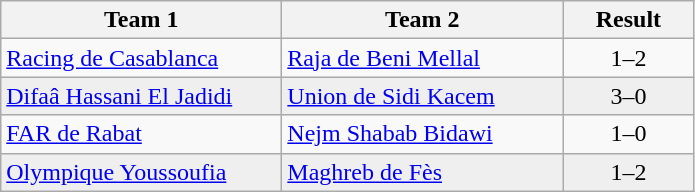<table class="wikitable">
<tr>
<th width="180">Team 1</th>
<th width="180">Team 2</th>
<th width="80">Result</th>
</tr>
<tr>
<td><a href='#'>Racing de Casablanca</a></td>
<td><a href='#'>Raja de Beni Mellal</a></td>
<td align="center">1–2</td>
</tr>
<tr style="background:#EFEFEF">
<td><a href='#'>Difaâ Hassani El Jadidi</a></td>
<td><a href='#'>Union de Sidi Kacem</a></td>
<td align="center">3–0</td>
</tr>
<tr>
<td><a href='#'>FAR de Rabat</a></td>
<td><a href='#'>Nejm Shabab Bidawi</a></td>
<td align="center">1–0</td>
</tr>
<tr style="background:#EFEFEF">
<td><a href='#'>Olympique Youssoufia</a></td>
<td><a href='#'>Maghreb de Fès</a></td>
<td align="center">1–2</td>
</tr>
</table>
